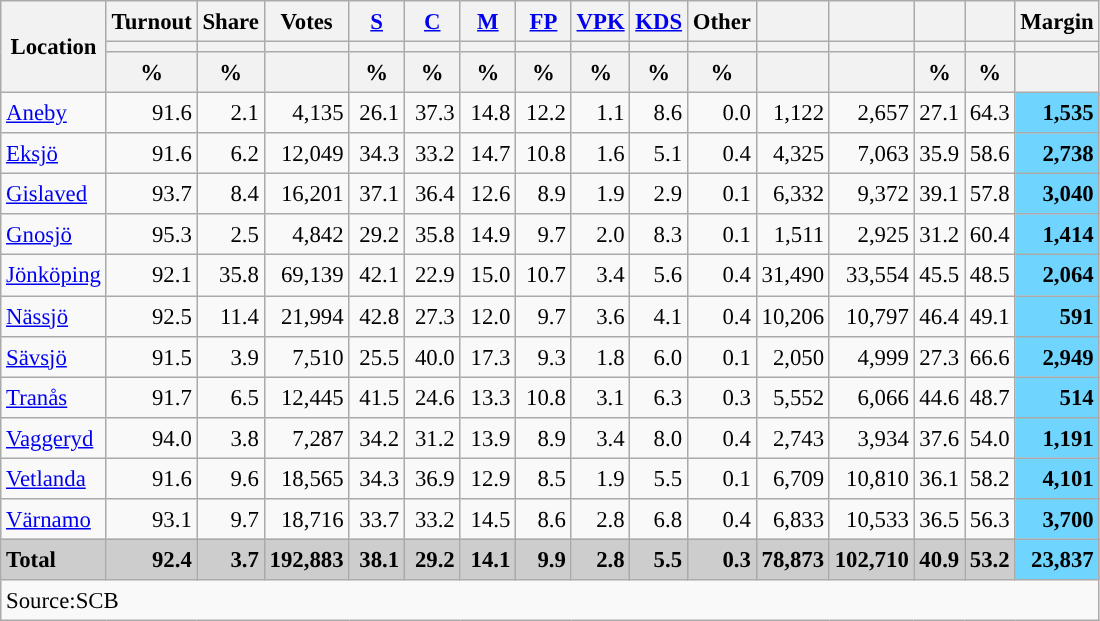<table class="wikitable sortable" style="text-align:right; font-size:95%; line-height:20px;">
<tr>
<th rowspan="3">Location</th>
<th>Turnout</th>
<th>Share</th>
<th>Votes</th>
<th width="30px" class="unsortable"><a href='#'>S</a></th>
<th width="30px" class="unsortable"><a href='#'>C</a></th>
<th width="30px" class="unsortable"><a href='#'>M</a></th>
<th width="30px" class="unsortable"><a href='#'>FP</a></th>
<th width="30px" class="unsortable"><a href='#'>VPK</a></th>
<th width="30px" class="unsortable"><a href='#'>KDS</a></th>
<th width="30px" class="unsortable">Other</th>
<th></th>
<th></th>
<th></th>
<th></th>
<th>Margin</th>
</tr>
<tr>
<th></th>
<th></th>
<th></th>
<th style="background:"></th>
<th style="background:"></th>
<th style="background:"></th>
<th style="background:"></th>
<th style="background:"></th>
<th style="background:"></th>
<th style="background:"></th>
<th style="background:"></th>
<th style="background:"></th>
<th style="background:"></th>
<th style="background:"></th>
<th></th>
</tr>
<tr>
<th data-sort-type="number">%</th>
<th data-sort-type="number">%</th>
<th></th>
<th data-sort-type="number">%</th>
<th data-sort-type="number">%</th>
<th data-sort-type="number">%</th>
<th data-sort-type="number">%</th>
<th data-sort-type="number">%</th>
<th data-sort-type="number">%</th>
<th data-sort-type="number">%</th>
<th data-sort-type="number"></th>
<th data-sort-type="number"></th>
<th data-sort-type="number">%</th>
<th data-sort-type="number">%</th>
<th data-sort-type="number"></th>
</tr>
<tr>
<td align=left><a href='#'>Aneby</a></td>
<td>91.6</td>
<td>2.1</td>
<td>4,135</td>
<td>26.1</td>
<td>37.3</td>
<td>14.8</td>
<td>12.2</td>
<td>1.1</td>
<td>8.6</td>
<td>0.0</td>
<td>1,122</td>
<td>2,657</td>
<td>27.1</td>
<td>64.3</td>
<td bgcolor=#6fd5fe><strong>1,535</strong></td>
</tr>
<tr>
<td align=left><a href='#'>Eksjö</a></td>
<td>91.6</td>
<td>6.2</td>
<td>12,049</td>
<td>34.3</td>
<td>33.2</td>
<td>14.7</td>
<td>10.8</td>
<td>1.6</td>
<td>5.1</td>
<td>0.4</td>
<td>4,325</td>
<td>7,063</td>
<td>35.9</td>
<td>58.6</td>
<td bgcolor=#6fd5fe><strong>2,738</strong></td>
</tr>
<tr>
<td align=left><a href='#'>Gislaved</a></td>
<td>93.7</td>
<td>8.4</td>
<td>16,201</td>
<td>37.1</td>
<td>36.4</td>
<td>12.6</td>
<td>8.9</td>
<td>1.9</td>
<td>2.9</td>
<td>0.1</td>
<td>6,332</td>
<td>9,372</td>
<td>39.1</td>
<td>57.8</td>
<td bgcolor=#6fd5fe><strong>3,040</strong></td>
</tr>
<tr>
<td align=left><a href='#'>Gnosjö</a></td>
<td>95.3</td>
<td>2.5</td>
<td>4,842</td>
<td>29.2</td>
<td>35.8</td>
<td>14.9</td>
<td>9.7</td>
<td>2.0</td>
<td>8.3</td>
<td>0.1</td>
<td>1,511</td>
<td>2,925</td>
<td>31.2</td>
<td>60.4</td>
<td bgcolor=#6fd5fe><strong>1,414</strong></td>
</tr>
<tr>
<td align=left><a href='#'>Jönköping</a></td>
<td>92.1</td>
<td>35.8</td>
<td>69,139</td>
<td>42.1</td>
<td>22.9</td>
<td>15.0</td>
<td>10.7</td>
<td>3.4</td>
<td>5.6</td>
<td>0.4</td>
<td>31,490</td>
<td>33,554</td>
<td>45.5</td>
<td>48.5</td>
<td bgcolor=#6fd5fe><strong>2,064</strong></td>
</tr>
<tr>
<td align=left><a href='#'>Nässjö</a></td>
<td>92.5</td>
<td>11.4</td>
<td>21,994</td>
<td>42.8</td>
<td>27.3</td>
<td>12.0</td>
<td>9.7</td>
<td>3.6</td>
<td>4.1</td>
<td>0.4</td>
<td>10,206</td>
<td>10,797</td>
<td>46.4</td>
<td>49.1</td>
<td bgcolor=#6fd5fe><strong>591</strong></td>
</tr>
<tr>
<td align=left><a href='#'>Sävsjö</a></td>
<td>91.5</td>
<td>3.9</td>
<td>7,510</td>
<td>25.5</td>
<td>40.0</td>
<td>17.3</td>
<td>9.3</td>
<td>1.8</td>
<td>6.0</td>
<td>0.1</td>
<td>2,050</td>
<td>4,999</td>
<td>27.3</td>
<td>66.6</td>
<td bgcolor=#6fd5fe><strong>2,949</strong></td>
</tr>
<tr>
<td align=left><a href='#'>Tranås</a></td>
<td>91.7</td>
<td>6.5</td>
<td>12,445</td>
<td>41.5</td>
<td>24.6</td>
<td>13.3</td>
<td>10.8</td>
<td>3.1</td>
<td>6.3</td>
<td>0.3</td>
<td>5,552</td>
<td>6,066</td>
<td>44.6</td>
<td>48.7</td>
<td bgcolor=#6fd5fe><strong>514</strong></td>
</tr>
<tr>
<td align=left><a href='#'>Vaggeryd</a></td>
<td>94.0</td>
<td>3.8</td>
<td>7,287</td>
<td>34.2</td>
<td>31.2</td>
<td>13.9</td>
<td>8.9</td>
<td>3.4</td>
<td>8.0</td>
<td>0.4</td>
<td>2,743</td>
<td>3,934</td>
<td>37.6</td>
<td>54.0</td>
<td bgcolor=#6fd5fe><strong>1,191</strong></td>
</tr>
<tr>
<td align=left><a href='#'>Vetlanda</a></td>
<td>91.6</td>
<td>9.6</td>
<td>18,565</td>
<td>34.3</td>
<td>36.9</td>
<td>12.9</td>
<td>8.5</td>
<td>1.9</td>
<td>5.5</td>
<td>0.1</td>
<td>6,709</td>
<td>10,810</td>
<td>36.1</td>
<td>58.2</td>
<td bgcolor=#6fd5fe><strong>4,101</strong></td>
</tr>
<tr>
<td align=left><a href='#'>Värnamo</a></td>
<td>93.1</td>
<td>9.7</td>
<td>18,716</td>
<td>33.7</td>
<td>33.2</td>
<td>14.5</td>
<td>8.6</td>
<td>2.8</td>
<td>6.8</td>
<td>0.4</td>
<td>6,833</td>
<td>10,533</td>
<td>36.5</td>
<td>56.3</td>
<td bgcolor=#6fd5fe><strong>3,700</strong></td>
</tr>
<tr style="background:#CDCDCD;">
<td align=left><strong>Total</strong></td>
<td><strong>92.4</strong></td>
<td><strong>3.7</strong></td>
<td><strong>192,883</strong></td>
<td><strong>38.1</strong></td>
<td><strong>29.2</strong></td>
<td><strong>14.1</strong></td>
<td><strong>9.9</strong></td>
<td><strong>2.8</strong></td>
<td><strong>5.5</strong></td>
<td><strong>0.3</strong></td>
<td><strong>78,873</strong></td>
<td><strong>102,710</strong></td>
<td><strong>40.9</strong></td>
<td><strong>53.2</strong></td>
<td bgcolor=#6fd5fe><strong>23,837</strong></td>
</tr>
<tr>
<td align=left colspan=16>Source:SCB </td>
</tr>
</table>
